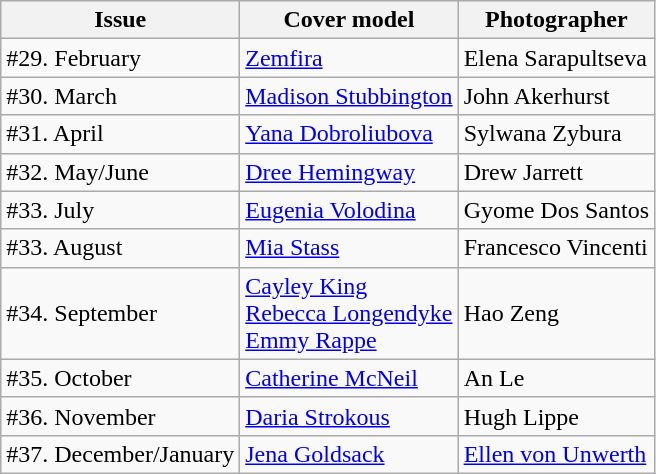<table class="sortable wikitable">
<tr>
<th>Issue</th>
<th>Cover model</th>
<th>Photographer</th>
</tr>
<tr>
<td>#29. February</td>
<td><a href='#'>Zemfira</a></td>
<td>Elena Sarapultseva</td>
</tr>
<tr>
<td>#30. March</td>
<td><a href='#'>Madison Stubbington</a></td>
<td>John Akerhurst</td>
</tr>
<tr>
<td>#31. April</td>
<td><a href='#'>Yana Dobroliubova</a></td>
<td>Sylwana Zybura</td>
</tr>
<tr>
<td>#32. May/June</td>
<td><a href='#'>Dree Hemingway</a></td>
<td>Drew Jarrett</td>
</tr>
<tr>
<td>#33. July</td>
<td><a href='#'>Eugenia Volodina</a></td>
<td>Gyome Dos Santos</td>
</tr>
<tr>
<td>#33. August</td>
<td><a href='#'>Mia Stass</a></td>
<td>Francesco Vincenti</td>
</tr>
<tr>
<td>#34. September</td>
<td><a href='#'>Cayley King</a><br><a href='#'>Rebecca Longendyke</a><br><a href='#'>Emmy Rappe</a></td>
<td>Hao Zeng</td>
</tr>
<tr>
<td>#35. October</td>
<td><a href='#'>Catherine McNeil</a></td>
<td>An Le</td>
</tr>
<tr>
<td>#36. November</td>
<td><a href='#'>Daria Strokous</a></td>
<td>Hugh Lippe</td>
</tr>
<tr>
<td>#37. December/January</td>
<td><a href='#'>Jena Goldsack</a></td>
<td><a href='#'>Ellen von Unwerth</a></td>
</tr>
</table>
